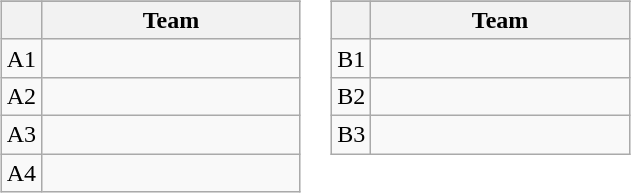<table>
<tr valign=top>
<td><br><table class="wikitable">
<tr>
</tr>
<tr>
<th></th>
<th width=165>Team</th>
</tr>
<tr>
<td align=center>A1</td>
<td></td>
</tr>
<tr>
<td align=center>A2</td>
<td></td>
</tr>
<tr>
<td align=center>A3</td>
<td></td>
</tr>
<tr>
<td align=center>A4</td>
<td><s></s></td>
</tr>
</table>
</td>
<td><br><table class="wikitable">
<tr>
</tr>
<tr>
<th></th>
<th width=165>Team</th>
</tr>
<tr>
<td align=center>B1</td>
<td></td>
</tr>
<tr>
<td align=center>B2</td>
<td></td>
</tr>
<tr>
<td align=center>B3</td>
<td></td>
</tr>
</table>
</td>
</tr>
</table>
